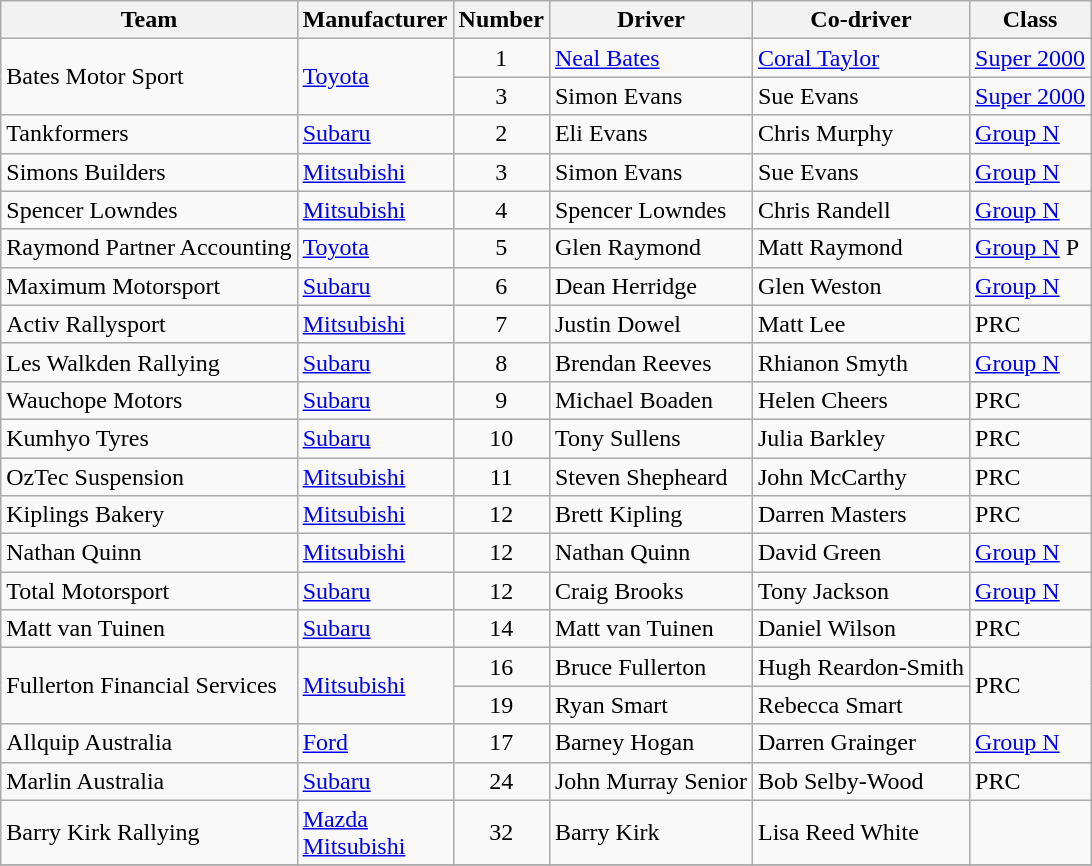<table class="wikitable" border="1">
<tr>
<th>Team</th>
<th>Manufacturer</th>
<th>Number</th>
<th>Driver</th>
<th>Co-driver</th>
<th>Class</th>
</tr>
<tr>
<td rowspan="2">Bates Motor Sport</td>
<td rowspan="2"><a href='#'>Toyota</a></td>
<td align="center">1</td>
<td><a href='#'>Neal Bates</a></td>
<td><a href='#'>Coral Taylor</a></td>
<td><a href='#'>Super 2000</a></td>
</tr>
<tr>
<td align="center">3</td>
<td>Simon Evans</td>
<td>Sue Evans</td>
<td><a href='#'>Super 2000</a></td>
</tr>
<tr>
<td>Tankformers</td>
<td><a href='#'>Subaru</a></td>
<td align="center">2</td>
<td>Eli Evans</td>
<td>Chris Murphy</td>
<td><a href='#'>Group N</a></td>
</tr>
<tr>
<td>Simons Builders</td>
<td><a href='#'>Mitsubishi</a></td>
<td align="center">3</td>
<td>Simon Evans</td>
<td>Sue Evans</td>
<td><a href='#'>Group N</a></td>
</tr>
<tr>
<td>Spencer Lowndes</td>
<td><a href='#'>Mitsubishi</a></td>
<td align="center">4</td>
<td>Spencer Lowndes</td>
<td>Chris Randell</td>
<td><a href='#'>Group N</a></td>
</tr>
<tr>
<td>Raymond Partner Accounting</td>
<td><a href='#'>Toyota</a></td>
<td align="center">5</td>
<td>Glen Raymond</td>
<td>Matt Raymond</td>
<td><a href='#'>Group N</a> P</td>
</tr>
<tr>
<td>Maximum Motorsport</td>
<td><a href='#'>Subaru</a></td>
<td align="center">6</td>
<td>Dean Herridge</td>
<td>Glen Weston</td>
<td><a href='#'>Group N</a></td>
</tr>
<tr>
<td>Activ Rallysport</td>
<td><a href='#'>Mitsubishi</a></td>
<td align="center">7</td>
<td>Justin Dowel</td>
<td>Matt Lee</td>
<td>PRC</td>
</tr>
<tr>
<td>Les Walkden Rallying</td>
<td><a href='#'>Subaru</a></td>
<td align="center">8</td>
<td>Brendan Reeves</td>
<td>Rhianon Smyth</td>
<td><a href='#'>Group N</a></td>
</tr>
<tr>
<td>Wauchope Motors</td>
<td><a href='#'>Subaru</a></td>
<td align="center">9</td>
<td>Michael Boaden</td>
<td>Helen Cheers</td>
<td>PRC</td>
</tr>
<tr>
<td>Kumhyo Tyres</td>
<td><a href='#'>Subaru</a></td>
<td align="center">10</td>
<td>Tony Sullens</td>
<td>Julia Barkley</td>
<td>PRC</td>
</tr>
<tr>
<td>OzTec Suspension</td>
<td><a href='#'>Mitsubishi</a></td>
<td align="center">11</td>
<td>Steven Shepheard</td>
<td>John McCarthy</td>
<td>PRC</td>
</tr>
<tr>
<td>Kiplings Bakery</td>
<td><a href='#'>Mitsubishi</a></td>
<td align="center">12</td>
<td>Brett Kipling</td>
<td>Darren Masters</td>
<td>PRC</td>
</tr>
<tr>
<td>Nathan Quinn</td>
<td><a href='#'>Mitsubishi</a></td>
<td align="center">12</td>
<td>Nathan Quinn</td>
<td>David Green</td>
<td><a href='#'>Group N</a></td>
</tr>
<tr>
<td>Total Motorsport</td>
<td><a href='#'>Subaru</a></td>
<td align="center">12</td>
<td>Craig Brooks</td>
<td>Tony Jackson</td>
<td><a href='#'>Group N</a></td>
</tr>
<tr>
<td>Matt van Tuinen</td>
<td><a href='#'>Subaru</a></td>
<td align="center">14</td>
<td>Matt van Tuinen</td>
<td>Daniel Wilson</td>
<td>PRC</td>
</tr>
<tr>
<td rowspan=2>Fullerton Financial Services</td>
<td rowspan=2><a href='#'>Mitsubishi</a></td>
<td align="center">16</td>
<td>Bruce Fullerton</td>
<td>Hugh Reardon-Smith</td>
<td rowspan=2>PRC</td>
</tr>
<tr>
<td align="center">19</td>
<td>Ryan Smart</td>
<td>Rebecca Smart</td>
</tr>
<tr>
<td>Allquip Australia</td>
<td><a href='#'>Ford</a></td>
<td align="center">17</td>
<td>Barney Hogan</td>
<td>Darren Grainger</td>
<td><a href='#'>Group N</a></td>
</tr>
<tr>
<td>Marlin Australia</td>
<td><a href='#'>Subaru</a></td>
<td align="center">24</td>
<td>John Murray Senior</td>
<td>Bob Selby-Wood</td>
<td>PRC</td>
</tr>
<tr>
<td>Barry Kirk Rallying</td>
<td><a href='#'>Mazda</a><br><a href='#'>Mitsubishi</a></td>
<td align="center">32</td>
<td>Barry Kirk</td>
<td>Lisa Reed White</td>
<td></td>
</tr>
<tr>
</tr>
</table>
